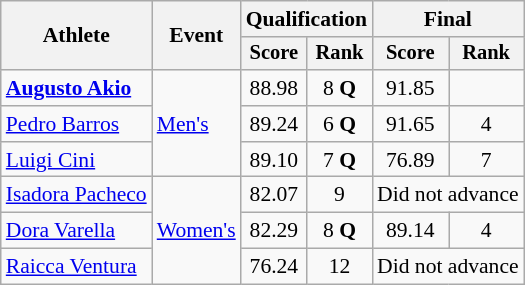<table class="wikitable" style="font-size:90%">
<tr>
<th rowspan="2">Athlete</th>
<th rowspan="2">Event</th>
<th colspan="2">Qualification</th>
<th colspan="2">Final</th>
</tr>
<tr style="font-size: 95%">
<th>Score</th>
<th>Rank</th>
<th>Score</th>
<th>Rank</th>
</tr>
<tr align=center>
<td align=left><strong><a href='#'>Augusto Akio</a></strong></td>
<td align=left rowspan=3><a href='#'>Men's</a></td>
<td>88.98</td>
<td>8 <strong>Q</strong></td>
<td>91.85</td>
<td></td>
</tr>
<tr align=center>
<td align=left><a href='#'>Pedro Barros</a></td>
<td>89.24</td>
<td>6 <strong>Q</strong></td>
<td>91.65</td>
<td>4</td>
</tr>
<tr align=center>
<td align=left><a href='#'>Luigi Cini</a></td>
<td>89.10</td>
<td>7 <strong>Q</strong></td>
<td>76.89</td>
<td>7</td>
</tr>
<tr align=center>
<td align=left><a href='#'>Isadora Pacheco</a></td>
<td align=left rowspan=3><a href='#'>Women's</a></td>
<td>82.07</td>
<td>9</td>
<td colspan=2>Did not advance</td>
</tr>
<tr align=center>
<td align=left><a href='#'>Dora Varella</a></td>
<td>82.29</td>
<td>8 <strong>Q</strong></td>
<td>89.14</td>
<td>4</td>
</tr>
<tr align=center>
<td align=left><a href='#'>Raicca Ventura</a></td>
<td>76.24</td>
<td>12</td>
<td colspan=2>Did not advance</td>
</tr>
</table>
